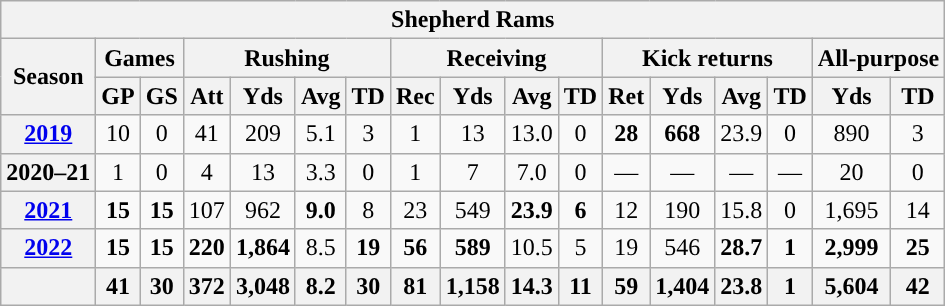<table class="wikitable" style="text-align:center;">
<tr>
<th colspan="19">Shepherd Rams</th>
</tr>
<tr>
<th rowspan="2">Season</th>
<th colspan="2">Games</th>
<th colspan="4">Rushing</th>
<th colspan="4">Receiving</th>
<th colspan="4">Kick returns</th>
<th colspan="2">All-purpose</th>
</tr>
<tr>
<th>GP</th>
<th>GS</th>
<th>Att</th>
<th>Yds</th>
<th>Avg</th>
<th>TD</th>
<th>Rec</th>
<th>Yds</th>
<th>Avg</th>
<th>TD</th>
<th>Ret</th>
<th>Yds</th>
<th>Avg</th>
<th>TD</th>
<th>Yds</th>
<th>TD</th>
</tr>
<tr>
<th><a href='#'>2019</a></th>
<td>10</td>
<td>0</td>
<td>41</td>
<td>209</td>
<td>5.1</td>
<td>3</td>
<td>1</td>
<td>13</td>
<td>13.0</td>
<td>0</td>
<td><strong>28</strong></td>
<td><strong>668</strong></td>
<td>23.9</td>
<td>0</td>
<td>890</td>
<td>3</td>
</tr>
<tr>
<th>2020–21</th>
<td>1</td>
<td>0</td>
<td>4</td>
<td>13</td>
<td>3.3</td>
<td>0</td>
<td>1</td>
<td>7</td>
<td>7.0</td>
<td>0</td>
<td>—</td>
<td>—</td>
<td>—</td>
<td>—</td>
<td>20</td>
<td>0</td>
</tr>
<tr>
<th><a href='#'>2021</a></th>
<td><strong>15</strong></td>
<td><strong>15</strong></td>
<td>107</td>
<td>962</td>
<td><strong>9.0</strong></td>
<td>8</td>
<td>23</td>
<td>549</td>
<td><strong>23.9</strong></td>
<td><strong>6</strong></td>
<td>12</td>
<td>190</td>
<td>15.8</td>
<td>0</td>
<td>1,695</td>
<td>14</td>
</tr>
<tr>
<th><a href='#'>2022</a></th>
<td><strong>15</strong></td>
<td><strong>15</strong></td>
<td><strong>220</strong></td>
<td><strong>1,864</strong></td>
<td>8.5</td>
<td><strong>19</strong></td>
<td><strong>56</strong></td>
<td><strong>589</strong></td>
<td>10.5</td>
<td>5</td>
<td>19</td>
<td>546</td>
<td><strong>28.7</strong></td>
<td><strong>1</strong></td>
<td><strong>2,999</strong></td>
<td><strong>25</strong></td>
</tr>
<tr>
<th></th>
<th>41</th>
<th>30</th>
<th>372</th>
<th>3,048</th>
<th>8.2</th>
<th>30</th>
<th>81</th>
<th>1,158</th>
<th>14.3</th>
<th>11</th>
<th>59</th>
<th>1,404</th>
<th>23.8</th>
<th>1</th>
<th>5,604</th>
<th>42</th>
</tr>
</table>
